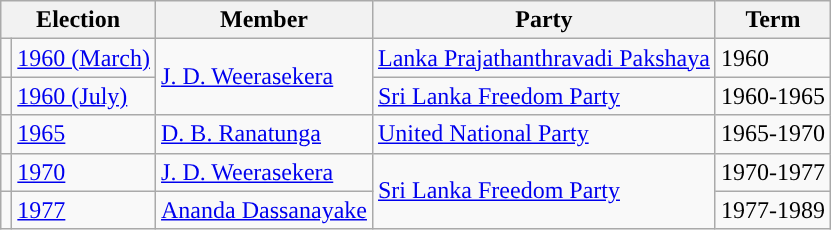<table class="wikitable">
<tr>
<th colspan="2">Election</th>
<th>Member</th>
<th>Party</th>
<th>Term</th>
</tr>
<tr>
<td style="background-color: "></td>
<td><a href='#'>1960 (March)</a></td>
<td rowspan=2><a href='#'>J. D. Weerasekera</a></td>
<td><a href='#'>Lanka Prajathanthravadi Pakshaya</a></td>
<td>1960</td>
</tr>
<tr>
<td style="background-color: "></td>
<td><a href='#'>1960 (July)</a></td>
<td><a href='#'>Sri Lanka Freedom Party</a></td>
<td>1960-1965</td>
</tr>
<tr>
<td style="background-color: "></td>
<td><a href='#'>1965</a></td>
<td><a href='#'>D. B. Ranatunga</a></td>
<td><a href='#'>United National Party</a></td>
<td>1965-1970</td>
</tr>
<tr>
<td style="background-color: "></td>
<td><a href='#'>1970</a></td>
<td><a href='#'>J. D. Weerasekera</a></td>
<td rowspan=2><a href='#'>Sri Lanka Freedom Party</a></td>
<td>1970-1977</td>
</tr>
<tr>
<td style="background-color: "></td>
<td><a href='#'>1977</a></td>
<td><a href='#'>Ananda Dassanayake</a></td>
<td>1977-1989</td>
</tr>
</table>
